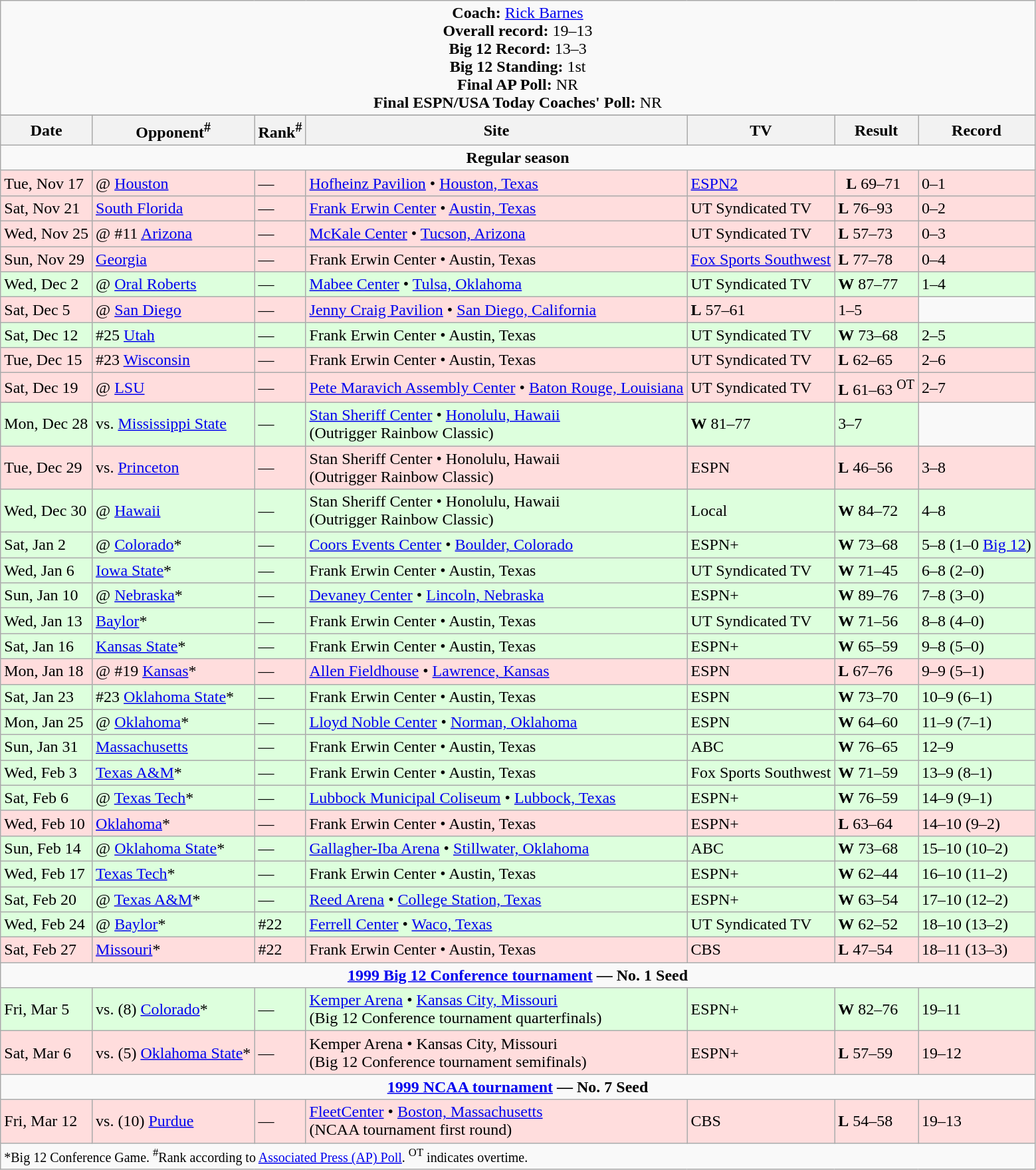<table class="wikitable">
<tr>
<td colspan=8 style="text-align: center;"><strong>Coach:</strong> <a href='#'>Rick Barnes</a><br><strong>Overall record:</strong> 19–13<br><strong>Big 12 Record:</strong> 13–3<br><strong>Big 12 Standing:</strong> 1st <br> <strong>Final AP Poll:</strong> NR <br> <strong>Final ESPN/USA Today Coaches' Poll:</strong> NR</td>
</tr>
<tr>
</tr>
<tr>
<th>Date</th>
<th>Opponent<sup>#</sup></th>
<th>Rank<sup>#</sup></th>
<th>Site</th>
<th>TV</th>
<th>Result</th>
<th>Record</th>
</tr>
<tr>
<td colspan=8 style="text-align: center;"><strong>Regular season</strong></td>
</tr>
<tr style="background: #ffdddd;">
<td>Tue, Nov 17</td>
<td>@ <a href='#'>Houston</a></td>
<td>—</td>
<td><a href='#'>Hofheinz Pavilion</a> • <a href='#'>Houston, Texas</a></td>
<td><a href='#'>ESPN2</a></td>
<td>  <strong>L</strong> 69–71  </td>
<td>0–1</td>
</tr>
<tr style="background: #ffdddd;">
<td>Sat, Nov 21</td>
<td><a href='#'>South Florida</a></td>
<td>—</td>
<td><a href='#'>Frank Erwin Center</a> • <a href='#'>Austin, Texas</a></td>
<td>UT Syndicated TV</td>
<td><strong>L</strong> 76–93</td>
<td>0–2</td>
</tr>
<tr style="background: #ffdddd;">
<td>Wed, Nov 25</td>
<td>@ #11 <a href='#'>Arizona</a></td>
<td>—</td>
<td><a href='#'>McKale Center</a> • <a href='#'>Tucson, Arizona</a></td>
<td>UT Syndicated TV</td>
<td><strong>L</strong> 57–73</td>
<td>0–3</td>
</tr>
<tr style="background: #ffdddd;">
<td>Sun, Nov 29</td>
<td><a href='#'>Georgia</a></td>
<td>—</td>
<td>Frank Erwin Center • Austin, Texas</td>
<td><a href='#'>Fox Sports Southwest</a></td>
<td><strong>L</strong> 77–78</td>
<td>0–4</td>
</tr>
<tr style="background: #ddffdd;">
<td>Wed, Dec 2</td>
<td>@ <a href='#'>Oral Roberts</a></td>
<td>—</td>
<td><a href='#'>Mabee Center</a> • <a href='#'>Tulsa, Oklahoma</a></td>
<td>UT Syndicated TV</td>
<td><strong>W</strong> 87–77</td>
<td>1–4</td>
</tr>
<tr style="background: #ffdddd;">
<td>Sat, Dec 5</td>
<td>@ <a href='#'>San Diego</a></td>
<td>—</td>
<td><a href='#'>Jenny Craig Pavilion</a> • <a href='#'>San Diego, California</a></td>
<td><strong>L</strong> 57–61</td>
<td>1–5</td>
</tr>
<tr style="background: #ddffdd;">
<td>Sat, Dec 12</td>
<td>#25 <a href='#'>Utah</a></td>
<td>—</td>
<td>Frank Erwin Center • Austin, Texas</td>
<td>UT Syndicated TV</td>
<td><strong>W</strong> 73–68</td>
<td>2–5</td>
</tr>
<tr style="background: #ffdddd;">
<td>Tue, Dec 15</td>
<td>#23 <a href='#'>Wisconsin</a></td>
<td>—</td>
<td>Frank Erwin Center • Austin, Texas</td>
<td>UT Syndicated TV</td>
<td><strong>L</strong> 62–65</td>
<td>2–6</td>
</tr>
<tr style="background: #ffdddd;">
<td>Sat, Dec 19</td>
<td>@ <a href='#'>LSU</a></td>
<td>—</td>
<td><a href='#'>Pete Maravich Assembly Center</a> • <a href='#'>Baton Rouge, Louisiana</a></td>
<td>UT Syndicated TV</td>
<td><strong>L</strong> 61–63 <sup>OT</sup></td>
<td>2–7</td>
</tr>
<tr style="background: #ddffdd;">
<td>Mon, Dec 28</td>
<td>vs. <a href='#'>Mississippi State</a></td>
<td>—</td>
<td><a href='#'>Stan Sheriff Center</a> • <a href='#'>Honolulu, Hawaii</a><br>(Outrigger Rainbow Classic)</td>
<td><strong>W</strong> 81–77</td>
<td>3–7</td>
</tr>
<tr style="background: #ffdddd;">
<td>Tue, Dec 29</td>
<td>vs. <a href='#'>Princeton</a></td>
<td>—</td>
<td>Stan Sheriff Center • Honolulu, Hawaii<br>(Outrigger Rainbow Classic)</td>
<td>ESPN</td>
<td><strong>L</strong> 46–56</td>
<td>3–8</td>
</tr>
<tr style="background: #ddffdd;">
<td>Wed, Dec 30</td>
<td>@ <a href='#'>Hawaii</a></td>
<td>—</td>
<td>Stan Sheriff Center • Honolulu, Hawaii<br>(Outrigger Rainbow Classic)</td>
<td>Local</td>
<td><strong>W</strong> 84–72</td>
<td>4–8</td>
</tr>
<tr style="background: #ddffdd;">
<td>Sat, Jan 2</td>
<td>@ <a href='#'>Colorado</a>*</td>
<td>—</td>
<td><a href='#'>Coors Events Center</a> • <a href='#'>Boulder, Colorado</a></td>
<td>ESPN+</td>
<td><strong>W</strong> 73–68</td>
<td>5–8 (1–0 <a href='#'>Big 12</a>)</td>
</tr>
<tr style="background: #ddffdd;">
<td>Wed, Jan 6</td>
<td><a href='#'>Iowa State</a>*</td>
<td>—</td>
<td>Frank Erwin Center • Austin, Texas</td>
<td>UT Syndicated TV</td>
<td><strong>W</strong> 71–45</td>
<td>6–8 (2–0)</td>
</tr>
<tr style="background: #ddffdd;">
<td>Sun, Jan 10</td>
<td>@ <a href='#'>Nebraska</a>*</td>
<td>—</td>
<td><a href='#'>Devaney Center</a> • <a href='#'>Lincoln, Nebraska</a></td>
<td>ESPN+</td>
<td><strong>W</strong> 89–76</td>
<td>7–8 (3–0)</td>
</tr>
<tr style="background: #ddffdd;">
<td>Wed, Jan 13</td>
<td><a href='#'>Baylor</a>*</td>
<td>—</td>
<td>Frank Erwin Center • Austin, Texas</td>
<td>UT Syndicated TV</td>
<td><strong>W</strong> 71–56</td>
<td>8–8 (4–0)</td>
</tr>
<tr style="background: #ddffdd;">
<td>Sat, Jan 16</td>
<td><a href='#'>Kansas State</a>*</td>
<td>—</td>
<td>Frank Erwin Center • Austin, Texas</td>
<td>ESPN+</td>
<td><strong>W</strong> 65–59</td>
<td>9–8 (5–0)</td>
</tr>
<tr style="background: #ffdddd;">
<td>Mon, Jan 18</td>
<td>@ #19 <a href='#'>Kansas</a>*</td>
<td>—</td>
<td><a href='#'>Allen Fieldhouse</a> • <a href='#'>Lawrence, Kansas</a></td>
<td>ESPN</td>
<td><strong>L</strong> 67–76</td>
<td>9–9 (5–1)</td>
</tr>
<tr style="background: #ddffdd;">
<td>Sat, Jan 23</td>
<td>#23 <a href='#'>Oklahoma State</a>*</td>
<td>—</td>
<td>Frank Erwin Center • Austin, Texas</td>
<td>ESPN</td>
<td><strong>W</strong> 73–70</td>
<td>10–9 (6–1)</td>
</tr>
<tr style="background: #ddffdd;">
<td>Mon, Jan 25</td>
<td>@ <a href='#'>Oklahoma</a>*</td>
<td>—</td>
<td><a href='#'>Lloyd Noble Center</a> • <a href='#'>Norman, Oklahoma</a></td>
<td>ESPN</td>
<td><strong>W</strong> 64–60</td>
<td>11–9 (7–1)</td>
</tr>
<tr style="background: #ddffdd;">
<td>Sun, Jan 31</td>
<td><a href='#'>Massachusetts</a></td>
<td>—</td>
<td>Frank Erwin Center • Austin, Texas</td>
<td>ABC</td>
<td><strong>W</strong> 76–65</td>
<td>12–9</td>
</tr>
<tr style="background: #ddffdd;">
<td>Wed, Feb 3</td>
<td><a href='#'>Texas A&M</a>*</td>
<td>—</td>
<td>Frank Erwin Center • Austin, Texas</td>
<td>Fox Sports Southwest</td>
<td><strong>W</strong> 71–59</td>
<td>13–9 (8–1)</td>
</tr>
<tr style="background: #ddffdd;">
<td>Sat, Feb 6</td>
<td>@ <a href='#'>Texas Tech</a>*</td>
<td>—</td>
<td><a href='#'>Lubbock Municipal Coliseum</a> • <a href='#'>Lubbock, Texas</a></td>
<td>ESPN+</td>
<td><strong>W</strong> 76–59</td>
<td>14–9 (9–1)</td>
</tr>
<tr style="background: #ffdddd;">
<td>Wed, Feb 10</td>
<td><a href='#'>Oklahoma</a>*</td>
<td>—</td>
<td>Frank Erwin Center • Austin, Texas</td>
<td>ESPN+</td>
<td><strong>L</strong> 63–64</td>
<td>14–10 (9–2)</td>
</tr>
<tr style="background: #ddffdd;">
<td>Sun, Feb 14</td>
<td>@ <a href='#'>Oklahoma State</a>*</td>
<td>—</td>
<td><a href='#'>Gallagher-Iba Arena</a> • <a href='#'>Stillwater, Oklahoma</a></td>
<td>ABC</td>
<td><strong>W</strong> 73–68</td>
<td>15–10 (10–2)</td>
</tr>
<tr style="background: #ddffdd;">
<td>Wed, Feb 17</td>
<td><a href='#'>Texas Tech</a>*</td>
<td>—</td>
<td>Frank Erwin Center • Austin, Texas</td>
<td>ESPN+</td>
<td><strong>W</strong> 62–44</td>
<td>16–10 (11–2)</td>
</tr>
<tr style="background: #ddffdd;">
<td>Sat, Feb 20</td>
<td>@ <a href='#'>Texas A&M</a>*</td>
<td>—</td>
<td><a href='#'>Reed Arena</a> • <a href='#'>College Station, Texas</a></td>
<td>ESPN+</td>
<td><strong>W</strong> 63–54</td>
<td>17–10 (12–2)</td>
</tr>
<tr style="background: #ddffdd;">
<td>Wed, Feb 24</td>
<td>@ <a href='#'>Baylor</a>*</td>
<td>#22</td>
<td><a href='#'>Ferrell Center</a> • <a href='#'>Waco, Texas</a></td>
<td>UT Syndicated TV</td>
<td><strong>W</strong> 62–52</td>
<td>18–10 (13–2)</td>
</tr>
<tr style="background: #ffdddd;">
<td>Sat, Feb 27</td>
<td><a href='#'>Missouri</a>*</td>
<td>#22</td>
<td>Frank Erwin Center • Austin, Texas</td>
<td>CBS</td>
<td><strong>L</strong> 47–54</td>
<td>18–11 (13–3)</td>
</tr>
<tr>
<td colspan=8 style="text-align: center;"><strong><a href='#'>1999 Big 12 Conference tournament</a> — No. 1 Seed</strong></td>
</tr>
<tr style="background: #ddffdd;">
<td>Fri, Mar 5</td>
<td>vs. (8) <a href='#'>Colorado</a>*</td>
<td>—</td>
<td><a href='#'>Kemper Arena</a> • <a href='#'>Kansas City, Missouri</a><br>(Big 12 Conference tournament quarterfinals)</td>
<td>ESPN+</td>
<td><strong>W</strong> 82–76</td>
<td>19–11</td>
</tr>
<tr style="background: #ffdddd;">
<td>Sat, Mar 6</td>
<td>vs. (5) <a href='#'>Oklahoma State</a>*</td>
<td>—</td>
<td>Kemper Arena • Kansas City, Missouri<br>(Big 12 Conference tournament semifinals)</td>
<td>ESPN+</td>
<td><strong>L</strong> 57–59</td>
<td>19–12</td>
</tr>
<tr>
<td colspan=8 style="text-align: center;"><strong><a href='#'>1999 NCAA tournament</a> — No. 7 Seed</strong></td>
</tr>
<tr style="background: #ffdddd;">
<td>Fri, Mar 12</td>
<td>vs. (10) <a href='#'>Purdue</a></td>
<td>—</td>
<td><a href='#'>FleetCenter</a> • <a href='#'>Boston, Massachusetts</a><br>(NCAA tournament first round)</td>
<td>CBS</td>
<td><strong>L</strong> 54–58</td>
<td>19–13</td>
</tr>
<tr>
<td colspan=8><small>*Big 12 Conference Game. <sup>#</sup>Rank according to <a href='#'>Associated Press (AP) Poll</a>. <sup>OT</sup> indicates overtime.</small></td>
</tr>
</table>
